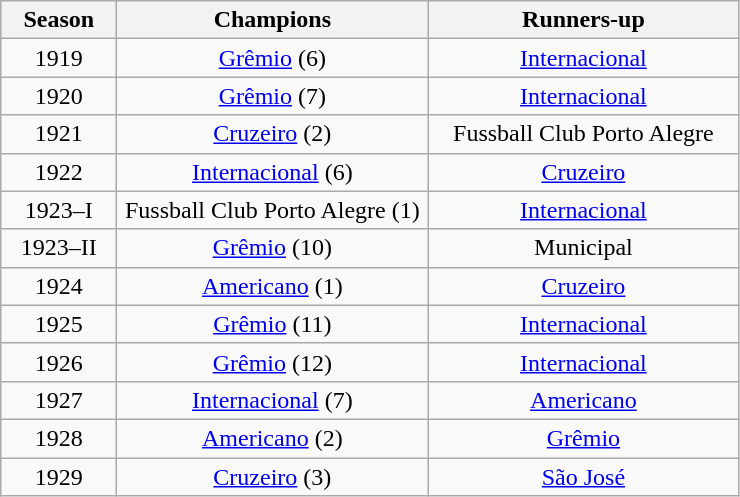<table class="wikitable" style="text-align:center; margin-left:1em;">
<tr>
<th style="width:70px">Season</th>
<th style="width:200px">Champions</th>
<th style="width:200px">Runners-up</th>
</tr>
<tr>
<td>1919</td>
<td><a href='#'>Grêmio</a> (6)</td>
<td><a href='#'>Internacional</a></td>
</tr>
<tr>
<td>1920</td>
<td><a href='#'>Grêmio</a> (7)</td>
<td><a href='#'>Internacional</a></td>
</tr>
<tr>
<td>1921</td>
<td><a href='#'>Cruzeiro</a> (2)</td>
<td>Fussball Club Porto Alegre</td>
</tr>
<tr>
<td>1922</td>
<td><a href='#'>Internacional</a> (6)</td>
<td><a href='#'>Cruzeiro</a></td>
</tr>
<tr>
<td>1923–I</td>
<td>Fussball Club Porto Alegre (1)</td>
<td><a href='#'>Internacional</a></td>
</tr>
<tr>
<td>1923–II</td>
<td><a href='#'>Grêmio</a> (10)</td>
<td>Municipal</td>
</tr>
<tr>
<td>1924</td>
<td><a href='#'>Americano</a> (1)</td>
<td><a href='#'>Cruzeiro</a></td>
</tr>
<tr>
<td>1925</td>
<td><a href='#'>Grêmio</a> (11)</td>
<td><a href='#'>Internacional</a></td>
</tr>
<tr>
<td>1926</td>
<td><a href='#'>Grêmio</a> (12)</td>
<td><a href='#'>Internacional</a></td>
</tr>
<tr>
<td>1927</td>
<td><a href='#'>Internacional</a> (7)</td>
<td><a href='#'>Americano</a></td>
</tr>
<tr>
<td>1928</td>
<td><a href='#'>Americano</a> (2)</td>
<td><a href='#'>Grêmio</a></td>
</tr>
<tr>
<td>1929</td>
<td><a href='#'>Cruzeiro</a> (3)</td>
<td><a href='#'>São José</a></td>
</tr>
</table>
